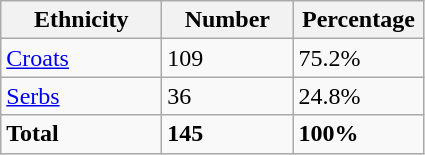<table class="wikitable">
<tr>
<th width="100px">Ethnicity</th>
<th width="80px">Number</th>
<th width="80px">Percentage</th>
</tr>
<tr>
<td><a href='#'>Croats</a></td>
<td>109</td>
<td>75.2%</td>
</tr>
<tr>
<td><a href='#'>Serbs</a></td>
<td>36</td>
<td>24.8%</td>
</tr>
<tr>
<td><strong>Total</strong></td>
<td><strong>145</strong></td>
<td><strong>100%</strong></td>
</tr>
</table>
